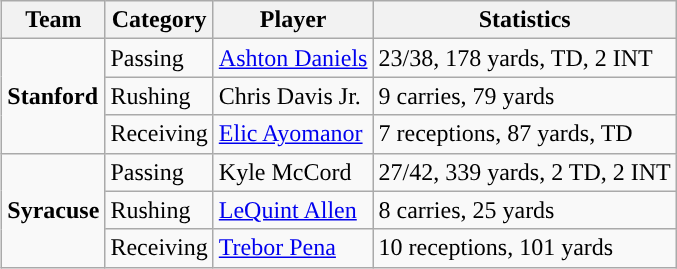<table class="wikitable" style="float: right;">
<tr>
<th>Team</th>
<th>Category</th>
<th>Player</th>
<th>Statistics</th>
</tr>
<tr>
<td rowspan=3><strong>Stanford</strong></td>
<td>Passing</td>
<td><a href='#'>Ashton Daniels</a></td>
<td>23/38, 178 yards, TD, 2 INT</td>
</tr>
<tr>
<td>Rushing</td>
<td>Chris Davis Jr.</td>
<td>9 carries, 79 yards</td>
</tr>
<tr>
<td>Receiving</td>
<td><a href='#'>Elic Ayomanor</a></td>
<td>7 receptions, 87 yards, TD</td>
</tr>
<tr>
<td rowspan=3><strong>Syracuse</strong></td>
<td>Passing</td>
<td>Kyle McCord</td>
<td>27/42, 339 yards, 2 TD, 2 INT</td>
</tr>
<tr>
<td>Rushing</td>
<td><a href='#'>LeQuint Allen</a></td>
<td>8 carries, 25 yards</td>
</tr>
<tr>
<td>Receiving</td>
<td><a href='#'>Trebor Pena</a></td>
<td>10 receptions, 101 yards</td>
</tr>
</table>
